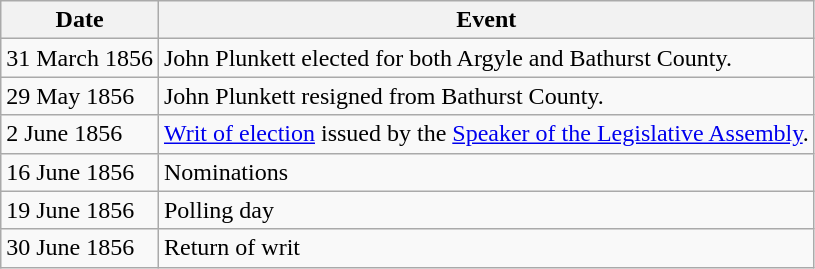<table class="wikitable">
<tr>
<th>Date</th>
<th>Event</th>
</tr>
<tr>
<td>31 March 1856</td>
<td>John Plunkett elected for both Argyle and Bathurst County.</td>
</tr>
<tr>
<td>29 May 1856</td>
<td>John Plunkett resigned from Bathurst County.</td>
</tr>
<tr>
<td>2 June 1856</td>
<td><a href='#'>Writ of election</a> issued by the <a href='#'>Speaker of the Legislative Assembly</a>.</td>
</tr>
<tr>
<td>16 June 1856</td>
<td>Nominations</td>
</tr>
<tr>
<td>19 June 1856</td>
<td>Polling day</td>
</tr>
<tr>
<td>30 June 1856</td>
<td>Return of writ</td>
</tr>
</table>
